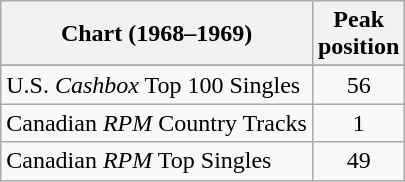<table class="wikitable sortable">
<tr>
<th align="left">Chart (1968–1969)</th>
<th align="center">Peak<br>position</th>
</tr>
<tr>
</tr>
<tr>
</tr>
<tr>
<td align="left">U.S. <em>Cashbox</em> Top 100 Singles</td>
<td align="center">56</td>
</tr>
<tr>
<td align="left">Canadian <em>RPM</em> Country Tracks</td>
<td align="center">1</td>
</tr>
<tr>
<td align="left">Canadian <em>RPM</em> Top Singles</td>
<td align="center">49</td>
</tr>
</table>
